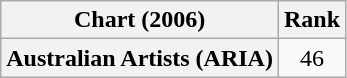<table class="wikitable plainrowheaders" style="text-align:center;">
<tr>
<th scope="col">Chart (2006)</th>
<th scope="col">Rank</th>
</tr>
<tr>
<th scope="row">Australian Artists (ARIA)</th>
<td>46</td>
</tr>
</table>
